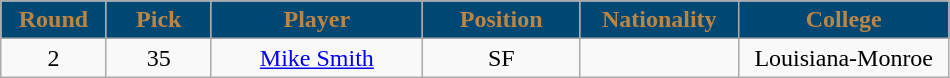<table class="wikitable sortable sortable">
<tr>
<th style="background:#004874; color:#BA8545" width="10%">Round</th>
<th style="background:#004874; color:#BA8545" width="10%">Pick</th>
<th style="background:#004874; color:#BA8545" width="20%">Player</th>
<th style="background:#004874; color:#BA8545" width="15%">Position</th>
<th style="background:#004874; color:#BA8545" width="15%">Nationality</th>
<th style="background:#004874; color:#BA8545" width="20%">College</th>
</tr>
<tr style="text-align: center">
<td>2</td>
<td>35</td>
<td><a href='#'>Mike Smith</a></td>
<td>SF</td>
<td></td>
<td>Louisiana-Monroe</td>
</tr>
</table>
